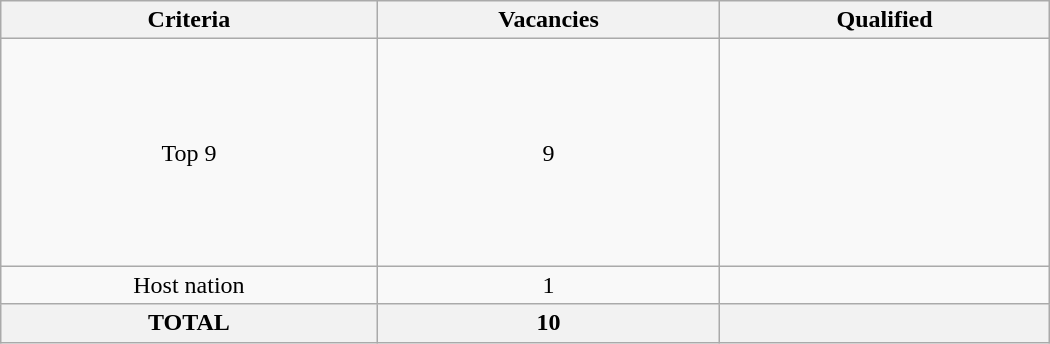<table class = "wikitable" width=700>
<tr>
<th>Criteria</th>
<th>Vacancies</th>
<th>Qualified</th>
</tr>
<tr>
<td align="center">Top 9</td>
<td align="center">9</td>
<td><br><br><br><br><br><br><br><br></td>
</tr>
<tr>
<td align="center">Host nation</td>
<td align="center">1</td>
<td></td>
</tr>
<tr>
<th>TOTAL</th>
<th>10</th>
<th></th>
</tr>
</table>
